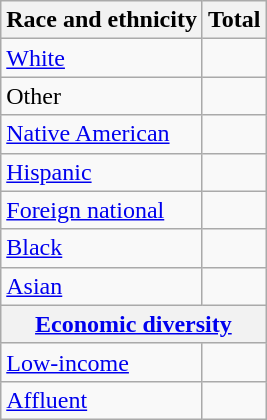<table class="wikitable floatright sortable collapsible"; text-align:right; font-size:80%;">
<tr>
<th>Race and ethnicity</th>
<th colspan="2" data-sort-type=number>Total</th>
</tr>
<tr>
<td><a href='#'>White</a></td>
<td align=right></td>
</tr>
<tr>
<td>Other</td>
<td align=right></td>
</tr>
<tr>
<td><a href='#'>Native American</a></td>
<td align=right></td>
</tr>
<tr>
<td><a href='#'>Hispanic</a></td>
<td align=right></td>
</tr>
<tr>
<td><a href='#'>Foreign national</a></td>
<td align=right></td>
</tr>
<tr>
<td><a href='#'>Black</a></td>
<td align=right></td>
</tr>
<tr>
<td><a href='#'>Asian</a></td>
<td align=right></td>
</tr>
<tr>
<th colspan="4" data-sort-type=number><a href='#'>Economic diversity</a></th>
</tr>
<tr>
<td><a href='#'>Low-income</a></td>
<td align=right></td>
</tr>
<tr>
<td><a href='#'>Affluent</a></td>
<td align=right></td>
</tr>
</table>
